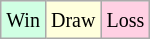<table class="wikitable">
<tr>
<td style="background-color: #d0ffe3;"><small>Win</small></td>
<td style="background-color: #ffffdd;"><small>Draw</small></td>
<td style="background-color: #ffd0e3;"><small>Loss</small></td>
</tr>
</table>
